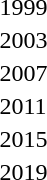<table>
<tr>
<td>1999</td>
<td></td>
<td></td>
<td></td>
</tr>
<tr>
<td>2003</td>
<td></td>
<td></td>
<td></td>
</tr>
<tr>
<td>2007</td>
<td></td>
<td></td>
<td></td>
</tr>
<tr>
<td>2011<br></td>
<td></td>
<td></td>
<td></td>
</tr>
<tr>
<td>2015<br></td>
<td></td>
<td></td>
<td></td>
</tr>
<tr>
<td>2019<br></td>
<td></td>
<td></td>
<td></td>
</tr>
</table>
